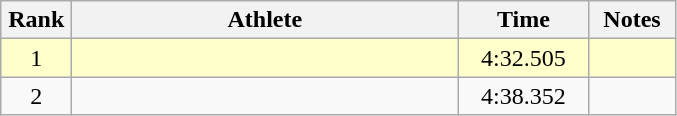<table class=wikitable style="text-align:center">
<tr>
<th width=40>Rank</th>
<th width=250>Athlete</th>
<th width=80>Time</th>
<th width=50>Notes</th>
</tr>
<tr bgcolor="#ffffcc">
<td>1</td>
<td align=left></td>
<td>4:32.505</td>
<td></td>
</tr>
<tr>
<td>2</td>
<td align=left></td>
<td>4:38.352</td>
<td></td>
</tr>
</table>
